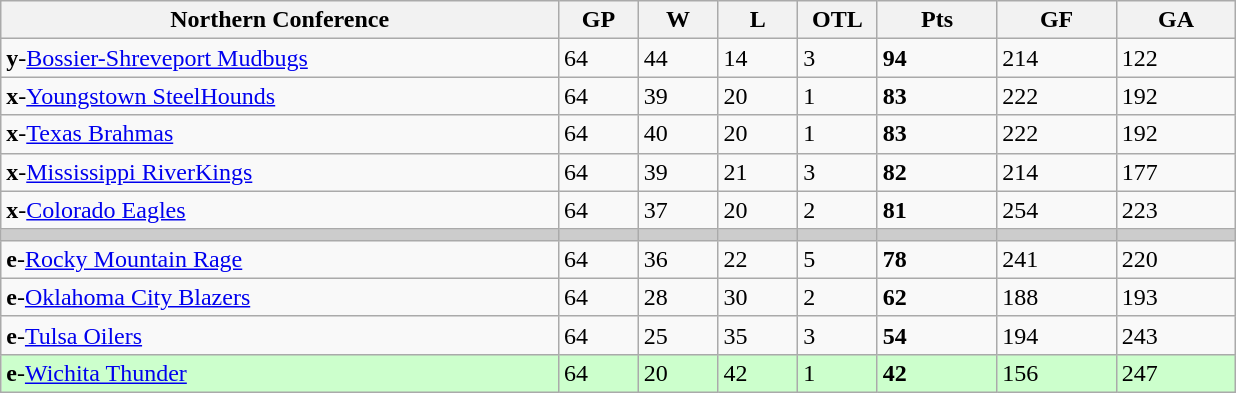<table class="wikitable">
<tr>
<th bgcolor="#DDDDFF" width="35%">Northern Conference</th>
<th bgcolor="#DDDDFF" width="5%">GP</th>
<th bgcolor="#DDDDFF" width="5%">W</th>
<th bgcolor="#DDDDFF" width="5%">L</th>
<th bgcolor="#DDDDFF" width="5%">OTL</th>
<th bgcolor="#DDDDFF" width="7.5%">Pts</th>
<th bgcolor="#DDDDFF" width="7.5%">GF</th>
<th bgcolor="#DDDDFF" width="7.5%">GA</th>
</tr>
<tr>
<td><strong>y</strong>-<a href='#'>Bossier-Shreveport Mudbugs</a></td>
<td>64</td>
<td>44</td>
<td>14</td>
<td>3</td>
<td><strong>94</strong></td>
<td>214</td>
<td>122</td>
</tr>
<tr>
<td><strong>x</strong>-<a href='#'>Youngstown SteelHounds</a></td>
<td>64</td>
<td>39</td>
<td>20</td>
<td>1</td>
<td><strong>83</strong></td>
<td>222</td>
<td>192</td>
</tr>
<tr>
<td><strong>x</strong>-<a href='#'>Texas Brahmas</a></td>
<td>64</td>
<td>40</td>
<td>20</td>
<td>1</td>
<td><strong>83</strong></td>
<td>222</td>
<td>192</td>
</tr>
<tr>
<td><strong>x</strong>-<a href='#'>Mississippi RiverKings</a></td>
<td>64</td>
<td>39</td>
<td>21</td>
<td>3</td>
<td><strong>82</strong></td>
<td>214</td>
<td>177</td>
</tr>
<tr>
<td><strong>x</strong>-<a href='#'>Colorado Eagles</a></td>
<td>64</td>
<td>37</td>
<td>20</td>
<td>2</td>
<td><strong>81</strong></td>
<td>254</td>
<td>223</td>
</tr>
<tr bgcolor="#cccccc">
<td></td>
<td></td>
<td></td>
<td></td>
<td></td>
<td></td>
<td></td>
<td></td>
</tr>
<tr>
<td><strong>e</strong>-<a href='#'>Rocky Mountain Rage</a></td>
<td>64</td>
<td>36</td>
<td>22</td>
<td>5</td>
<td><strong>78</strong></td>
<td>241</td>
<td>220</td>
</tr>
<tr>
<td><strong>e</strong>-<a href='#'>Oklahoma City Blazers</a></td>
<td>64</td>
<td>28</td>
<td>30</td>
<td>2</td>
<td><strong>62</strong></td>
<td>188</td>
<td>193</td>
</tr>
<tr>
<td><strong>e</strong>-<a href='#'>Tulsa Oilers</a></td>
<td>64</td>
<td>25</td>
<td>35</td>
<td>3</td>
<td><strong>54</strong></td>
<td>194</td>
<td>243</td>
</tr>
<tr bgcolor="#ccffcc">
<td><strong>e</strong>-<a href='#'>Wichita Thunder</a></td>
<td>64</td>
<td>20</td>
<td>42</td>
<td>1</td>
<td><strong>42</strong></td>
<td>156</td>
<td>247</td>
</tr>
</table>
